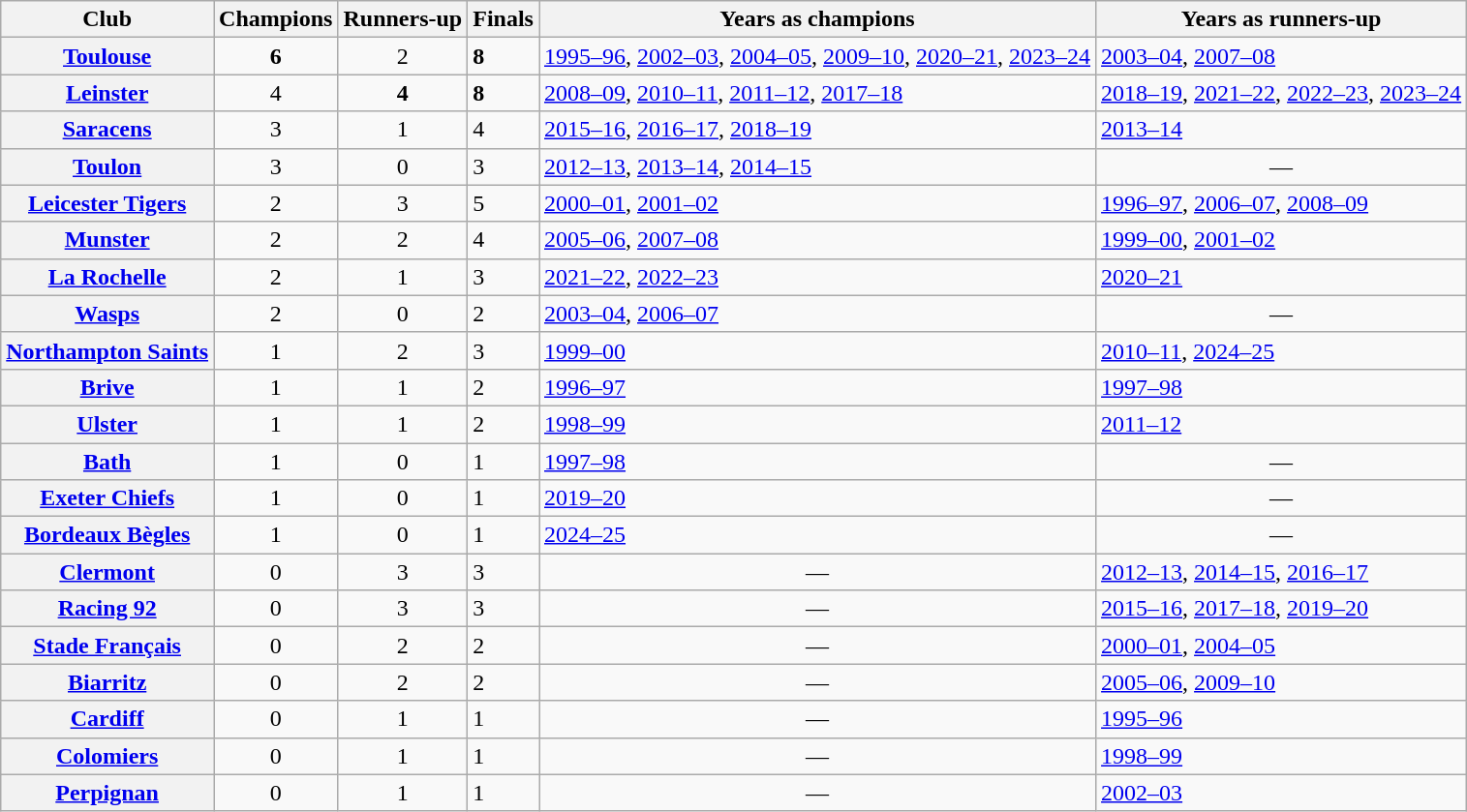<table class="wikitable plainrowheaders sortable">
<tr>
<th scope=col>Club</th>
<th width=70>Champions</th>
<th scope=col>Runners-up</th>
<th>Finals</th>
<th scope="col">Years as champions</th>
<th scope=col>Years as runners-up</th>
</tr>
<tr>
<th scope=row> <a href='#'>Toulouse</a> </th>
<td align=center><strong>6</strong></td>
<td align=center>2</td>
<td><strong>8</strong></td>
<td><a href='#'>1995–96</a>, <a href='#'>2002–03</a>, <a href='#'>2004–05</a>, <a href='#'>2009–10</a>, <a href='#'>2020–21</a>, <a href='#'>2023–24</a></td>
<td><a href='#'>2003–04</a>, <a href='#'>2007–08</a></td>
</tr>
<tr>
<th scope=row> <a href='#'>Leinster</a> </th>
<td align=center>4</td>
<td align=center><strong>4</strong></td>
<td><strong>8</strong></td>
<td><a href='#'>2008–09</a>, <a href='#'>2010–11</a>, <a href='#'>2011–12</a>, <a href='#'>2017–18</a></td>
<td><a href='#'>2018–19</a>, <a href='#'>2021–22</a>, <a href='#'>2022–23</a>, <a href='#'>2023–24</a></td>
</tr>
<tr>
<th scope=row> <a href='#'>Saracens</a> </th>
<td align=center>3</td>
<td align=center>1</td>
<td>4</td>
<td><a href='#'>2015–16</a>, <a href='#'>2016–17</a>, <a href='#'>2018–19</a></td>
<td><a href='#'>2013–14</a></td>
</tr>
<tr>
<th scope=row> <a href='#'>Toulon</a> </th>
<td align=center>3</td>
<td align=center>0</td>
<td>3</td>
<td><a href='#'>2012–13</a>, <a href='#'>2013–14</a>, <a href='#'>2014–15</a></td>
<td align=center>—</td>
</tr>
<tr>
<th scope=row> <a href='#'>Leicester Tigers</a> </th>
<td align=center>2</td>
<td align=center>3</td>
<td>5</td>
<td><a href='#'>2000–01</a>, <a href='#'>2001–02</a></td>
<td><a href='#'>1996–97</a>, <a href='#'>2006–07</a>, <a href='#'>2008–09</a></td>
</tr>
<tr>
<th scope=row> <a href='#'>Munster</a> </th>
<td align=center>2</td>
<td align=center>2</td>
<td>4</td>
<td><a href='#'>2005–06</a>, <a href='#'>2007–08</a></td>
<td><a href='#'>1999–00</a>, <a href='#'>2001–02</a></td>
</tr>
<tr>
<th scope=row> <a href='#'>La Rochelle</a> </th>
<td align=center>2</td>
<td align=center>1</td>
<td>3</td>
<td><a href='#'>2021–22</a>, <a href='#'>2022–23</a></td>
<td><a href='#'>2020–21</a></td>
</tr>
<tr>
<th scope=row> <a href='#'>Wasps</a> </th>
<td align=center>2</td>
<td align=center>0</td>
<td>2</td>
<td><a href='#'>2003–04</a>, <a href='#'>2006–07</a></td>
<td align=center>—</td>
</tr>
<tr>
<th scope=row> <a href='#'>Northampton Saints</a> </th>
<td align=center>1</td>
<td align=center>2</td>
<td>3</td>
<td><a href='#'>1999–00</a></td>
<td><a href='#'>2010–11</a>, <a href='#'>2024–25</a></td>
</tr>
<tr>
<th scope=row> <a href='#'>Brive</a> </th>
<td align=center>1</td>
<td align=center>1</td>
<td>2</td>
<td><a href='#'>1996–97</a></td>
<td><a href='#'>1997–98</a></td>
</tr>
<tr>
<th scope=row> <a href='#'>Ulster</a> </th>
<td align=center>1</td>
<td align=center>1</td>
<td>2</td>
<td><a href='#'>1998–99</a></td>
<td><a href='#'>2011–12</a></td>
</tr>
<tr>
<th scope=row> <a href='#'>Bath</a> </th>
<td align=center>1</td>
<td align=center>0</td>
<td>1</td>
<td><a href='#'>1997–98</a></td>
<td align=center>—</td>
</tr>
<tr>
<th scope=row> <a href='#'>Exeter Chiefs</a> </th>
<td align=center>1</td>
<td align=center>0</td>
<td>1</td>
<td><a href='#'>2019–20</a></td>
<td align=center>—</td>
</tr>
<tr>
<th scope=row> <a href='#'>Bordeaux Bègles</a> </th>
<td align=center>1</td>
<td align=center>0</td>
<td>1</td>
<td><a href='#'>2024–25</a></td>
<td align=center>—</td>
</tr>
<tr>
<th scope=row> <a href='#'>Clermont</a></th>
<td align=center>0</td>
<td align=center>3</td>
<td>3</td>
<td align="center">—</td>
<td><a href='#'>2012–13</a>, <a href='#'>2014–15</a>, <a href='#'>2016–17</a></td>
</tr>
<tr>
<th scope=row> <a href='#'>Racing 92</a></th>
<td align=center>0</td>
<td align=center>3</td>
<td>3</td>
<td align="center">—</td>
<td><a href='#'>2015–16</a>, <a href='#'>2017–18</a>, <a href='#'>2019–20</a></td>
</tr>
<tr>
<th scope=row> <a href='#'>Stade Français</a></th>
<td align=center>0</td>
<td align=center>2</td>
<td>2</td>
<td align="center">—</td>
<td><a href='#'>2000–01</a>, <a href='#'>2004–05</a></td>
</tr>
<tr>
<th scope=row> <a href='#'>Biarritz</a></th>
<td align=center>0</td>
<td align=center>2</td>
<td>2</td>
<td align="center">—</td>
<td><a href='#'>2005–06</a>, <a href='#'>2009–10</a></td>
</tr>
<tr>
<th scope=row> <a href='#'>Cardiff</a></th>
<td align=center>0</td>
<td align=center>1</td>
<td>1</td>
<td align="center">—</td>
<td><a href='#'>1995–96</a></td>
</tr>
<tr>
<th scope=row> <a href='#'>Colomiers</a></th>
<td align=center>0</td>
<td align=center>1</td>
<td>1</td>
<td align="center">—</td>
<td><a href='#'>1998–99</a></td>
</tr>
<tr>
<th scope=row> <a href='#'>Perpignan</a></th>
<td align=center>0</td>
<td align=center>1</td>
<td>1</td>
<td align="center">—</td>
<td><a href='#'>2002–03</a></td>
</tr>
</table>
